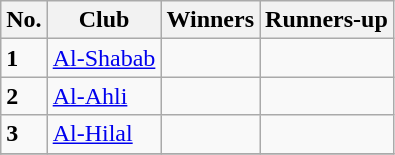<table class="wikitable">
<tr>
<th>No.</th>
<th>Club</th>
<th>Winners</th>
<th>Runners-up</th>
</tr>
<tr>
<td><strong>1</strong></td>
<td><a href='#'>Al-Shabab</a></td>
<td></td>
<td></td>
</tr>
<tr>
<td><strong>2</strong></td>
<td><a href='#'>Al-Ahli</a></td>
<td></td>
<td></td>
</tr>
<tr>
<td><strong>3</strong></td>
<td><a href='#'>Al-Hilal</a></td>
<td></td>
<td></td>
</tr>
<tr>
</tr>
</table>
